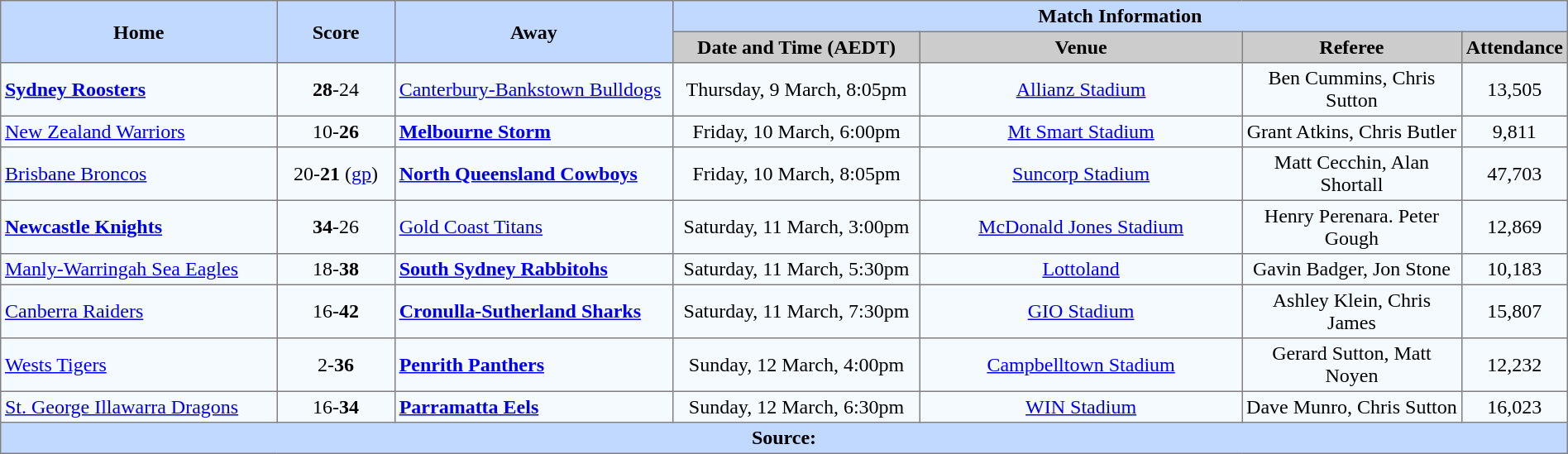<table border=1 style="border-collapse:collapse;  text-align:center;" cellpadding=3 cellspacing=0 width=100%>
<tr bgcolor=#C1D8FF>
<th rowspan=2 width=19%>Home</th>
<th rowspan=2 width=8%>Score</th>
<th rowspan=2 width=19%>Away</th>
<th colspan=6>Match Information</th>
</tr>
<tr bgcolor=#CCCCCC>
<th width=17%>Date and Time (AEDT)</th>
<th width=22%>Venue</th>
<th width=50%>Referee</th>
<th width=7%>Attendance</th>
</tr>
<tr style="text-align:center; background:#f5faff;">
<td align="left"> <strong><a href='#'>Sydney Roosters</a></strong></td>
<td><strong>28</strong>-24</td>
<td align="left"> <a href='#'>Canterbury-Bankstown Bulldogs</a></td>
<td>Thursday,  9 March, 8:05pm</td>
<td><a href='#'>Allianz Stadium</a></td>
<td>Ben Cummins, Chris Sutton</td>
<td>13,505</td>
</tr>
<tr style="text-align:center; background:#f5faff;">
<td align="left"> <a href='#'>New Zealand Warriors</a></td>
<td>10-<strong>26</strong></td>
<td align="left"> <strong><a href='#'>Melbourne Storm</a></strong></td>
<td>Friday, 10 March, 6:00pm</td>
<td><a href='#'>Mt Smart Stadium</a></td>
<td>Grant Atkins, Chris Butler</td>
<td>9,811</td>
</tr>
<tr style="text-align:center; background:#f5faff;">
<td align="left"> <a href='#'>Brisbane Broncos</a></td>
<td>20-<strong>21</strong> (<a href='#'>gp</a>)</td>
<td align="left"> <strong><a href='#'>North Queensland Cowboys</a></strong></td>
<td>Friday, 10 March, 8:05pm</td>
<td><a href='#'>Suncorp Stadium</a></td>
<td>Matt Cecchin, Alan Shortall</td>
<td>47,703</td>
</tr>
<tr style="text-align:center; background:#f5faff;">
<td align="left"> <strong><a href='#'>Newcastle Knights</a></strong></td>
<td><strong>34</strong>-26</td>
<td align="left"> <a href='#'>Gold Coast Titans</a></td>
<td>Saturday, 11 March, 3:00pm</td>
<td><a href='#'>McDonald Jones Stadium</a></td>
<td>Henry Perenara. Peter Gough</td>
<td>12,869</td>
</tr>
<tr style="text-align:center; background:#f5faff;">
<td align="left"> <a href='#'>Manly-Warringah Sea Eagles</a></td>
<td>18-<strong>38</strong></td>
<td align="left"> <strong><a href='#'>South Sydney Rabbitohs</a></strong></td>
<td>Saturday, 11 March, 5:30pm</td>
<td><a href='#'>Lottoland</a></td>
<td>Gavin Badger, Jon Stone</td>
<td>10,183</td>
</tr>
<tr style="text-align:center; background:#f5faff;">
<td align="left"> <a href='#'>Canberra Raiders</a></td>
<td>16-<strong>42</strong></td>
<td align="left"> <strong><a href='#'>Cronulla-Sutherland Sharks</a></strong></td>
<td>Saturday, 11 March, 7:30pm</td>
<td><a href='#'>GIO Stadium</a></td>
<td>Ashley Klein, Chris James</td>
<td>15,807</td>
</tr>
<tr style="text-align:center; background:#f5faff;">
<td align="left"> <a href='#'>Wests Tigers</a></td>
<td>2-<strong>36</strong></td>
<td align="left"> <strong><a href='#'>Penrith Panthers</a></strong></td>
<td>Sunday, 12 March, 4:00pm</td>
<td><a href='#'>Campbelltown Stadium</a></td>
<td>Gerard Sutton, Matt Noyen</td>
<td>12,232</td>
</tr>
<tr style="text-align:center; background:#f5faff;">
<td align="left"> <a href='#'>St. George Illawarra Dragons</a></td>
<td>16-<strong>34</strong></td>
<td align="left"> <strong><a href='#'>Parramatta Eels</a></strong></td>
<td>Sunday, 12 March, 6:30pm</td>
<td><a href='#'>WIN Stadium</a></td>
<td>Dave Munro, Chris Sutton</td>
<td>16,023</td>
</tr>
<tr style="background:#c1d8ff;">
<th colspan=12>Source:</th>
</tr>
</table>
